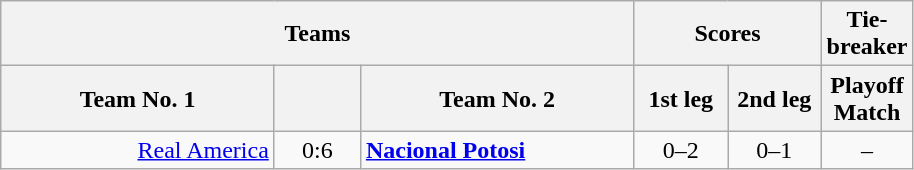<table class="wikitable" style="text-align: center;">
<tr>
<th colspan=3>Teams</th>
<th colspan=2>Scores</th>
<th colspan=1>Tie-breaker</th>
</tr>
<tr>
<th width="175">Team No. 1</th>
<th width="50"></th>
<th width="175">Team No. 2</th>
<th width="55">1st leg</th>
<th width="55">2nd leg</th>
<th width="50">Playoff Match</th>
</tr>
<tr>
<td align=right><a href='#'>Real America</a></td>
<td>0:6</td>
<td align=left><strong><a href='#'>Nacional Potosi</a></strong></td>
<td>0–2</td>
<td>0–1</td>
<td>–</td>
</tr>
</table>
